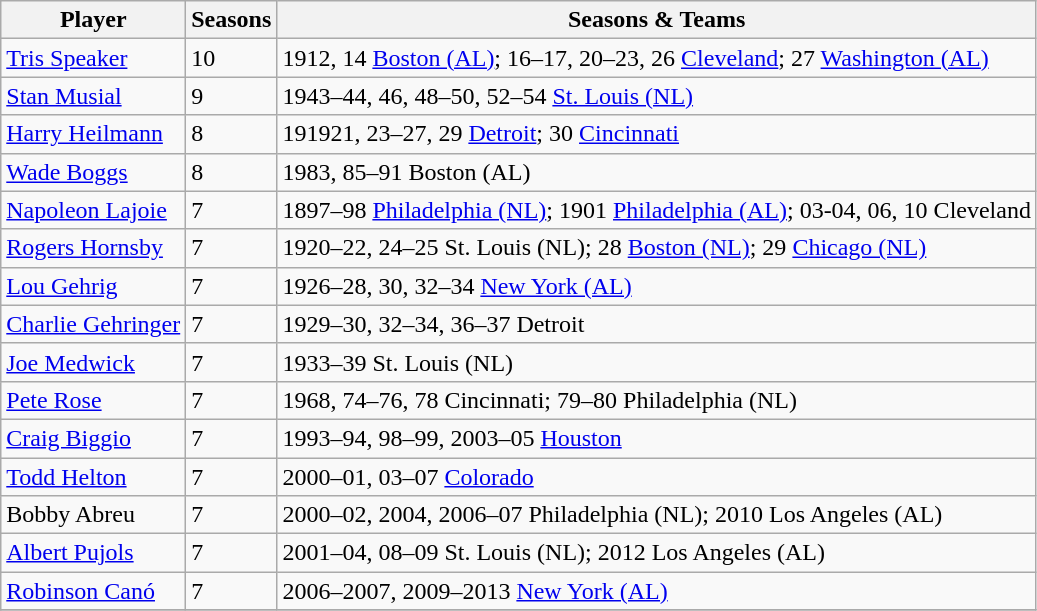<table class="wikitable sortable">
<tr>
<th>Player</th>
<th>Seasons</th>
<th>Seasons & Teams</th>
</tr>
<tr>
<td><a href='#'>Tris Speaker</a></td>
<td>10</td>
<td>1912, 14 <a href='#'>Boston (AL)</a>; 16–17, 20–23, 26 <a href='#'>Cleveland</a>; 27 <a href='#'>Washington (AL)</a></td>
</tr>
<tr>
<td><a href='#'>Stan Musial</a></td>
<td>9</td>
<td>1943–44, 46, 48–50, 52–54 <a href='#'>St. Louis (NL)</a></td>
</tr>
<tr>
<td><a href='#'>Harry Heilmann</a></td>
<td>8</td>
<td>191921, 23–27, 29 <a href='#'>Detroit</a>; 30 <a href='#'>Cincinnati</a></td>
</tr>
<tr>
<td><a href='#'>Wade Boggs</a></td>
<td>8</td>
<td>1983, 85–91 Boston (AL)</td>
</tr>
<tr>
<td><a href='#'>Napoleon Lajoie</a></td>
<td>7</td>
<td>1897–98 <a href='#'>Philadelphia (NL)</a>; 1901 <a href='#'>Philadelphia (AL)</a>; 03-04, 06, 10 Cleveland</td>
</tr>
<tr>
<td><a href='#'>Rogers Hornsby</a></td>
<td>7</td>
<td>1920–22, 24–25 St. Louis (NL); 28 <a href='#'>Boston (NL)</a>; 29 <a href='#'>Chicago (NL)</a></td>
</tr>
<tr>
<td><a href='#'>Lou Gehrig</a></td>
<td>7</td>
<td>1926–28, 30, 32–34 <a href='#'>New York (AL)</a></td>
</tr>
<tr>
<td><a href='#'>Charlie Gehringer</a></td>
<td>7</td>
<td>1929–30, 32–34, 36–37 Detroit</td>
</tr>
<tr>
<td><a href='#'>Joe Medwick</a></td>
<td>7</td>
<td>1933–39 St. Louis (NL)</td>
</tr>
<tr>
<td><a href='#'>Pete Rose</a></td>
<td>7</td>
<td>1968, 74–76, 78 Cincinnati; 79–80 Philadelphia (NL)</td>
</tr>
<tr>
<td><a href='#'>Craig Biggio</a></td>
<td>7</td>
<td>1993–94, 98–99, 2003–05 <a href='#'>Houston</a></td>
</tr>
<tr>
<td><a href='#'>Todd Helton</a></td>
<td>7</td>
<td>2000–01, 03–07 <a href='#'>Colorado</a></td>
</tr>
<tr>
<td>Bobby Abreu</td>
<td>7</td>
<td>2000–02, 2004, 2006–07 Philadelphia (NL); 2010 Los Angeles (AL)</td>
</tr>
<tr>
<td><a href='#'>Albert Pujols</a></td>
<td>7</td>
<td>2001–04, 08–09 St. Louis (NL); 2012 Los Angeles (AL)</td>
</tr>
<tr>
<td><a href='#'>Robinson Canó</a></td>
<td>7</td>
<td>2006–2007, 2009–2013 <a href='#'>New York (AL)</a></td>
</tr>
<tr>
</tr>
</table>
